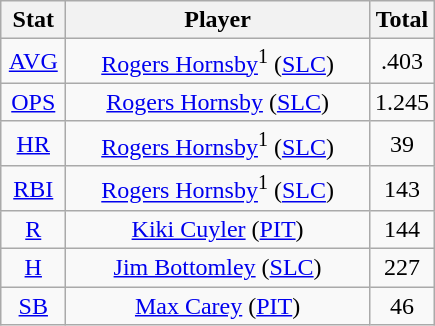<table class="wikitable" style="text-align:center;">
<tr>
<th style="width:15%;">Stat</th>
<th>Player</th>
<th style="width:15%;">Total</th>
</tr>
<tr>
<td><a href='#'>AVG</a></td>
<td><a href='#'>Rogers Hornsby</a><sup>1</sup> (<a href='#'>SLC</a>)</td>
<td>.403</td>
</tr>
<tr>
<td><a href='#'>OPS</a></td>
<td><a href='#'>Rogers Hornsby</a> (<a href='#'>SLC</a>)</td>
<td>1.245</td>
</tr>
<tr>
<td><a href='#'>HR</a></td>
<td><a href='#'>Rogers Hornsby</a><sup>1</sup> (<a href='#'>SLC</a>)</td>
<td>39</td>
</tr>
<tr>
<td><a href='#'>RBI</a></td>
<td><a href='#'>Rogers Hornsby</a><sup>1</sup> (<a href='#'>SLC</a>)</td>
<td>143</td>
</tr>
<tr>
<td><a href='#'>R</a></td>
<td><a href='#'>Kiki Cuyler</a> (<a href='#'>PIT</a>)</td>
<td>144</td>
</tr>
<tr>
<td><a href='#'>H</a></td>
<td><a href='#'>Jim Bottomley</a> (<a href='#'>SLC</a>)</td>
<td>227</td>
</tr>
<tr>
<td><a href='#'>SB</a></td>
<td><a href='#'>Max Carey</a> (<a href='#'>PIT</a>)</td>
<td>46</td>
</tr>
</table>
